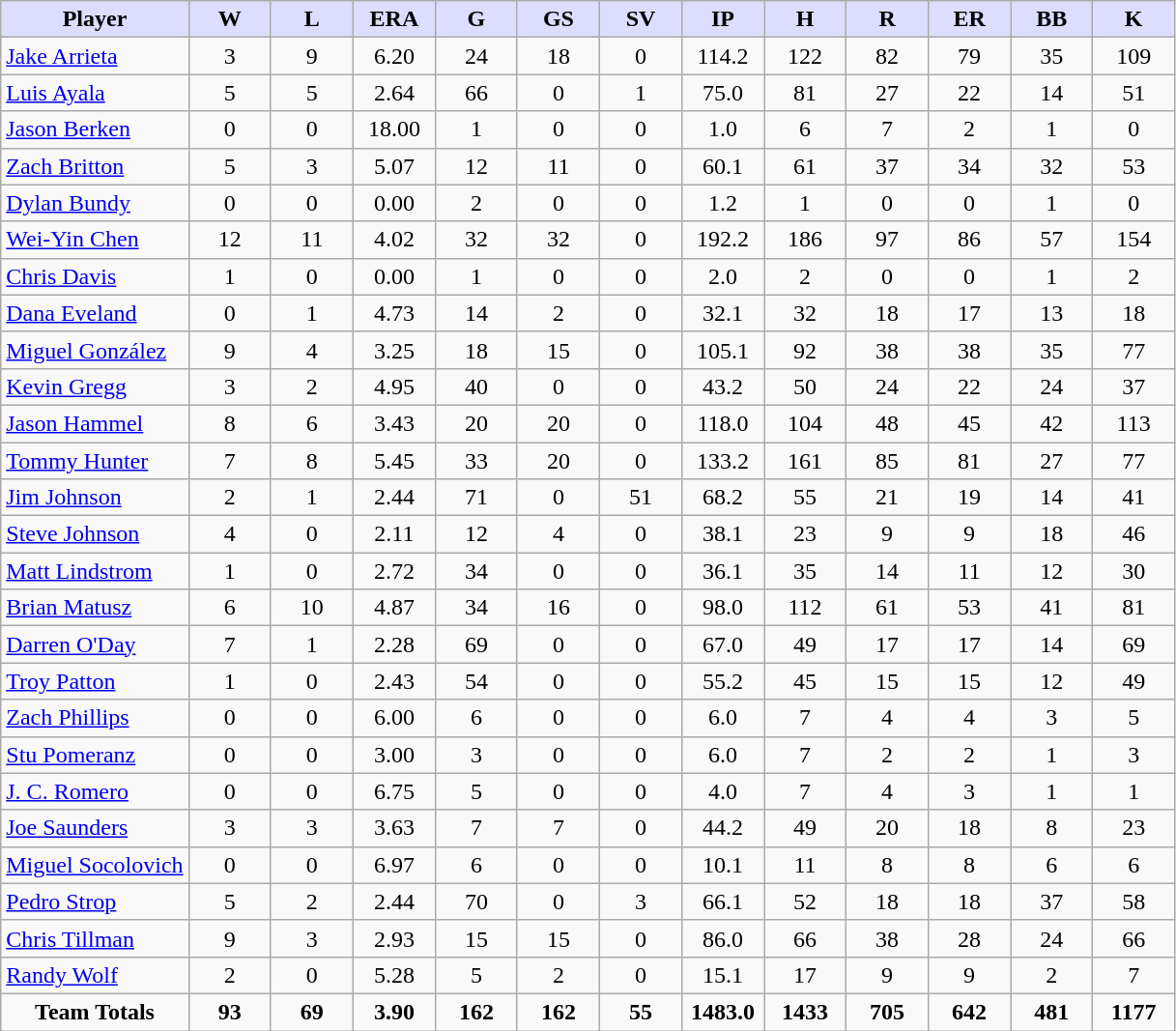<table class="wikitable sortable">
<tr>
<th style="background:#ddf;">Player</th>
<th style="background:#ddf; width:7%;">W</th>
<th style="background:#ddf; width:7%;">L</th>
<th style="background:#ddf; width:7%;">ERA</th>
<th style="background:#ddf; width:7%;">G</th>
<th style="background:#ddf; width:7%;">GS</th>
<th style="background:#ddf; width:7%;">SV</th>
<th style="background:#ddf; width:7%;">IP</th>
<th style="background:#ddf; width:7%;">H</th>
<th style="background:#ddf; width:7%;">R</th>
<th style="background:#ddf; width:7%;">ER</th>
<th style="background:#ddf; width:7%;">BB</th>
<th style="background:#ddf; width:7%;">K</th>
</tr>
<tr>
<td><a href='#'>Jake Arrieta</a></td>
<td align=center>3</td>
<td align=center>9</td>
<td align=center>6.20</td>
<td align=center>24</td>
<td align=center>18</td>
<td align=center>0</td>
<td align=center>114.2</td>
<td align=center>122</td>
<td align=center>82</td>
<td align=center>79</td>
<td align=center>35</td>
<td align=center>109</td>
</tr>
<tr>
<td><a href='#'>Luis Ayala</a></td>
<td align=center>5</td>
<td align=center>5</td>
<td align=center>2.64</td>
<td align=center>66</td>
<td align=center>0</td>
<td align=center>1</td>
<td align=center>75.0</td>
<td align=center>81</td>
<td align=center>27</td>
<td align=center>22</td>
<td align=center>14</td>
<td align=center>51</td>
</tr>
<tr>
<td><a href='#'>Jason Berken</a></td>
<td align=center>0</td>
<td align=center>0</td>
<td align=center>18.00</td>
<td align=center>1</td>
<td align=center>0</td>
<td align=center>0</td>
<td align=center>1.0</td>
<td align=center>6</td>
<td align=center>7</td>
<td align=center>2</td>
<td align=center>1</td>
<td align=center>0</td>
</tr>
<tr>
<td><a href='#'>Zach Britton</a></td>
<td align=center>5</td>
<td align=center>3</td>
<td align=center>5.07</td>
<td align=center>12</td>
<td align=center>11</td>
<td align=center>0</td>
<td align=center>60.1</td>
<td align=center>61</td>
<td align=center>37</td>
<td align=center>34</td>
<td align=center>32</td>
<td align=center>53</td>
</tr>
<tr>
<td><a href='#'>Dylan Bundy</a></td>
<td align=center>0</td>
<td align=center>0</td>
<td align=center>0.00</td>
<td align=center>2</td>
<td align=center>0</td>
<td align=center>0</td>
<td align=center>1.2</td>
<td align=center>1</td>
<td align=center>0</td>
<td align=center>0</td>
<td align=center>1</td>
<td align=center>0</td>
</tr>
<tr>
<td><a href='#'>Wei-Yin Chen</a></td>
<td align=center>12</td>
<td align=center>11</td>
<td align=center>4.02</td>
<td align=center>32</td>
<td align=center>32</td>
<td align=center>0</td>
<td align=center>192.2</td>
<td align=center>186</td>
<td align=center>97</td>
<td align=center>86</td>
<td align=center>57</td>
<td align=center>154</td>
</tr>
<tr>
<td><a href='#'>Chris Davis</a></td>
<td align=center>1</td>
<td align=center>0</td>
<td align=center>0.00</td>
<td align=center>1</td>
<td align=center>0</td>
<td align=center>0</td>
<td align=center>2.0</td>
<td align=center>2</td>
<td align=center>0</td>
<td align=center>0</td>
<td align=center>1</td>
<td align=center>2</td>
</tr>
<tr>
<td><a href='#'>Dana Eveland</a></td>
<td align=center>0</td>
<td align=center>1</td>
<td align=center>4.73</td>
<td align=center>14</td>
<td align=center>2</td>
<td align=center>0</td>
<td align=center>32.1</td>
<td align=center>32</td>
<td align=center>18</td>
<td align=center>17</td>
<td align=center>13</td>
<td align=center>18</td>
</tr>
<tr>
<td><a href='#'>Miguel González</a></td>
<td align=center>9</td>
<td align=center>4</td>
<td align=center>3.25</td>
<td align=center>18</td>
<td align=center>15</td>
<td align=center>0</td>
<td align=center>105.1</td>
<td align=center>92</td>
<td align=center>38</td>
<td align=center>38</td>
<td align=center>35</td>
<td align=center>77</td>
</tr>
<tr>
<td><a href='#'>Kevin Gregg</a></td>
<td align=center>3</td>
<td align=center>2</td>
<td align=center>4.95</td>
<td align=center>40</td>
<td align=center>0</td>
<td align=center>0</td>
<td align=center>43.2</td>
<td align=center>50</td>
<td align=center>24</td>
<td align=center>22</td>
<td align=center>24</td>
<td align=center>37</td>
</tr>
<tr>
<td><a href='#'>Jason Hammel</a></td>
<td align=center>8</td>
<td align=center>6</td>
<td align=center>3.43</td>
<td align=center>20</td>
<td align=center>20</td>
<td align=center>0</td>
<td align=center>118.0</td>
<td align=center>104</td>
<td align=center>48</td>
<td align=center>45</td>
<td align=center>42</td>
<td align=center>113</td>
</tr>
<tr>
<td><a href='#'>Tommy Hunter</a></td>
<td align=center>7</td>
<td align=center>8</td>
<td align=center>5.45</td>
<td align=center>33</td>
<td align=center>20</td>
<td align=center>0</td>
<td align=center>133.2</td>
<td align=center>161</td>
<td align=center>85</td>
<td align=center>81</td>
<td align=center>27</td>
<td align=center>77</td>
</tr>
<tr>
<td><a href='#'>Jim Johnson</a></td>
<td align=center>2</td>
<td align=center>1</td>
<td align=center>2.44</td>
<td align=center>71</td>
<td align=center>0</td>
<td align=center>51</td>
<td align=center>68.2</td>
<td align=center>55</td>
<td align=center>21</td>
<td align=center>19</td>
<td align=center>14</td>
<td align=center>41</td>
</tr>
<tr>
<td><a href='#'>Steve Johnson</a></td>
<td align=center>4</td>
<td align=center>0</td>
<td align=center>2.11</td>
<td align=center>12</td>
<td align=center>4</td>
<td align=center>0</td>
<td align=center>38.1</td>
<td align=center>23</td>
<td align=center>9</td>
<td align=center>9</td>
<td align=center>18</td>
<td align=center>46</td>
</tr>
<tr>
<td><a href='#'>Matt Lindstrom</a></td>
<td align=center>1</td>
<td align=center>0</td>
<td align=center>2.72</td>
<td align=center>34</td>
<td align=center>0</td>
<td align=center>0</td>
<td align=center>36.1</td>
<td align=center>35</td>
<td align=center>14</td>
<td align=center>11</td>
<td align=center>12</td>
<td align=center>30</td>
</tr>
<tr>
<td><a href='#'>Brian Matusz</a></td>
<td align=center>6</td>
<td align=center>10</td>
<td align=center>4.87</td>
<td align=center>34</td>
<td align=center>16</td>
<td align=center>0</td>
<td align=center>98.0</td>
<td align=center>112</td>
<td align=center>61</td>
<td align=center>53</td>
<td align=center>41</td>
<td align=center>81</td>
</tr>
<tr>
<td><a href='#'>Darren O'Day</a></td>
<td align=center>7</td>
<td align=center>1</td>
<td align=center>2.28</td>
<td align=center>69</td>
<td align=center>0</td>
<td align=center>0</td>
<td align=center>67.0</td>
<td align=center>49</td>
<td align=center>17</td>
<td align=center>17</td>
<td align=center>14</td>
<td align=center>69</td>
</tr>
<tr>
<td><a href='#'>Troy Patton</a></td>
<td align=center>1</td>
<td align=center>0</td>
<td align=center>2.43</td>
<td align=center>54</td>
<td align=center>0</td>
<td align=center>0</td>
<td align=center>55.2</td>
<td align=center>45</td>
<td align=center>15</td>
<td align=center>15</td>
<td align=center>12</td>
<td align=center>49</td>
</tr>
<tr>
<td><a href='#'>Zach Phillips</a></td>
<td align=center>0</td>
<td align=center>0</td>
<td align=center>6.00</td>
<td align=center>6</td>
<td align=center>0</td>
<td align=center>0</td>
<td align=center>6.0</td>
<td align=center>7</td>
<td align=center>4</td>
<td align=center>4</td>
<td align=center>3</td>
<td align=center>5</td>
</tr>
<tr>
<td><a href='#'>Stu Pomeranz</a></td>
<td align=center>0</td>
<td align=center>0</td>
<td align=center>3.00</td>
<td align=center>3</td>
<td align=center>0</td>
<td align=center>0</td>
<td align=center>6.0</td>
<td align=center>7</td>
<td align=center>2</td>
<td align=center>2</td>
<td align=center>1</td>
<td align=center>3</td>
</tr>
<tr>
<td><a href='#'>J. C. Romero</a></td>
<td align=center>0</td>
<td align=center>0</td>
<td align=center>6.75</td>
<td align=center>5</td>
<td align=center>0</td>
<td align=center>0</td>
<td align=center>4.0</td>
<td align=center>7</td>
<td align=center>4</td>
<td align=center>3</td>
<td align=center>1</td>
<td align=center>1</td>
</tr>
<tr>
<td><a href='#'>Joe Saunders</a></td>
<td align=center>3</td>
<td align=center>3</td>
<td align=center>3.63</td>
<td align=center>7</td>
<td align=center>7</td>
<td align=center>0</td>
<td align=center>44.2</td>
<td align=center>49</td>
<td align=center>20</td>
<td align=center>18</td>
<td align=center>8</td>
<td align=center>23</td>
</tr>
<tr>
<td><a href='#'>Miguel Socolovich</a></td>
<td align=center>0</td>
<td align=center>0</td>
<td align=center>6.97</td>
<td align=center>6</td>
<td align=center>0</td>
<td align=center>0</td>
<td align=center>10.1</td>
<td align=center>11</td>
<td align=center>8</td>
<td align=center>8</td>
<td align=center>6</td>
<td align=center>6</td>
</tr>
<tr>
<td><a href='#'>Pedro Strop</a></td>
<td align=center>5</td>
<td align=center>2</td>
<td align=center>2.44</td>
<td align=center>70</td>
<td align=center>0</td>
<td align=center>3</td>
<td align=center>66.1</td>
<td align=center>52</td>
<td align=center>18</td>
<td align=center>18</td>
<td align=center>37</td>
<td align=center>58</td>
</tr>
<tr>
<td><a href='#'>Chris Tillman</a></td>
<td align=center>9</td>
<td align=center>3</td>
<td align=center>2.93</td>
<td align=center>15</td>
<td align=center>15</td>
<td align=center>0</td>
<td align=center>86.0</td>
<td align=center>66</td>
<td align=center>38</td>
<td align=center>28</td>
<td align=center>24</td>
<td align=center>66</td>
</tr>
<tr>
<td><a href='#'>Randy Wolf</a></td>
<td align=center>2</td>
<td align=center>0</td>
<td align=center>5.28</td>
<td align=center>5</td>
<td align=center>2</td>
<td align=center>0</td>
<td align=center>15.1</td>
<td align=center>17</td>
<td align=center>9</td>
<td align=center>9</td>
<td align=center>2</td>
<td align=center>7</td>
</tr>
<tr align=center>
<td><strong>Team Totals</strong></td>
<td><strong>93</strong></td>
<td><strong>69</strong></td>
<td><strong>3.90</strong></td>
<td><strong>162</strong></td>
<td><strong>162</strong></td>
<td><strong>55</strong></td>
<td><strong>1483.0</strong></td>
<td><strong>1433</strong></td>
<td><strong>705</strong></td>
<td><strong>642</strong></td>
<td><strong>481</strong></td>
<td><strong>1177</strong></td>
</tr>
</table>
